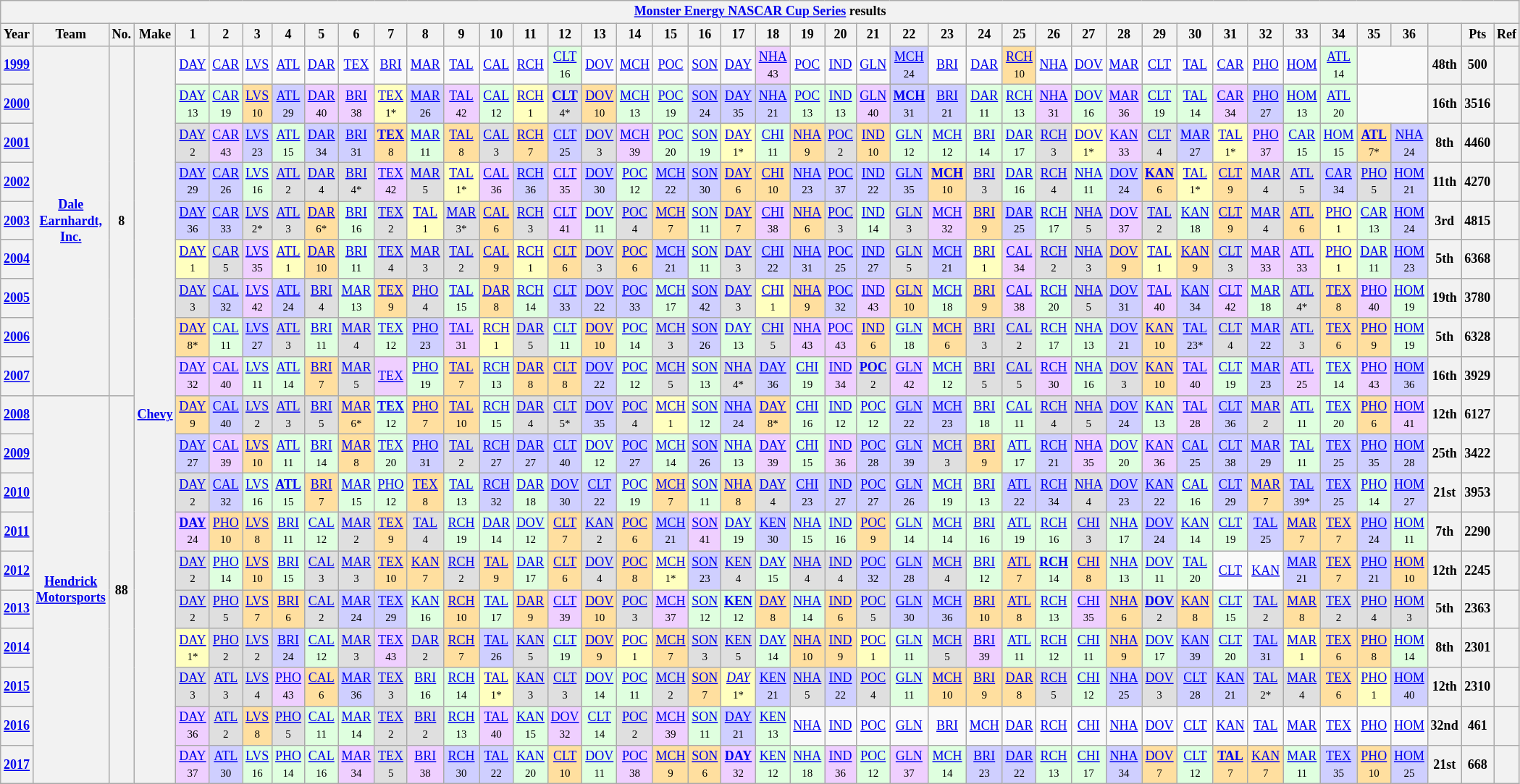<table class="wikitable" style="text-align:center; font-size:75%">
<tr>
<th colspan=45><a href='#'>Monster Energy NASCAR Cup Series</a> results</th>
</tr>
<tr>
<th>Year</th>
<th>Team</th>
<th>No.</th>
<th>Make</th>
<th>1</th>
<th>2</th>
<th>3</th>
<th>4</th>
<th>5</th>
<th>6</th>
<th>7</th>
<th>8</th>
<th>9</th>
<th>10</th>
<th>11</th>
<th>12</th>
<th>13</th>
<th>14</th>
<th>15</th>
<th>16</th>
<th>17</th>
<th>18</th>
<th>19</th>
<th>20</th>
<th>21</th>
<th>22</th>
<th>23</th>
<th>24</th>
<th>25</th>
<th>26</th>
<th>27</th>
<th>28</th>
<th>29</th>
<th>30</th>
<th>31</th>
<th>32</th>
<th>33</th>
<th>34</th>
<th>35</th>
<th>36</th>
<th></th>
<th>Pts</th>
<th>Ref</th>
</tr>
<tr>
<th><a href='#'>1999</a></th>
<th rowspan=9><a href='#'>Dale Earnhardt, Inc.</a></th>
<th rowspan=9>8</th>
<th rowspan=19><a href='#'>Chevy</a></th>
<td><a href='#'>DAY</a></td>
<td><a href='#'>CAR</a></td>
<td><a href='#'>LVS</a></td>
<td><a href='#'>ATL</a></td>
<td><a href='#'>DAR</a></td>
<td><a href='#'>TEX</a></td>
<td><a href='#'>BRI</a></td>
<td><a href='#'>MAR</a></td>
<td><a href='#'>TAL</a></td>
<td><a href='#'>CAL</a></td>
<td><a href='#'>RCH</a></td>
<td style="background:#DFFFDF;"><a href='#'>CLT</a><br><small>16</small></td>
<td><a href='#'>DOV</a></td>
<td><a href='#'>MCH</a></td>
<td><a href='#'>POC</a></td>
<td><a href='#'>SON</a></td>
<td><a href='#'>DAY</a></td>
<td style="background:#EFCFFF;"><a href='#'>NHA</a><br><small>43</small></td>
<td><a href='#'>POC</a></td>
<td><a href='#'>IND</a></td>
<td><a href='#'>GLN</a></td>
<td style="background:#CFCFFF;"><a href='#'>MCH</a><br><small>24</small></td>
<td><a href='#'>BRI</a></td>
<td><a href='#'>DAR</a></td>
<td style="background:#FFDF9F;"><a href='#'>RCH</a><br><small>10</small></td>
<td><a href='#'>NHA</a></td>
<td><a href='#'>DOV</a></td>
<td><a href='#'>MAR</a></td>
<td><a href='#'>CLT</a></td>
<td><a href='#'>TAL</a></td>
<td><a href='#'>CAR</a></td>
<td><a href='#'>PHO</a></td>
<td><a href='#'>HOM</a></td>
<td style="background:#DFFFDF;"><a href='#'>ATL</a><br><small>14</small></td>
<td colspan=2></td>
<th>48th</th>
<th>500</th>
<th></th>
</tr>
<tr>
<th><a href='#'>2000</a></th>
<td style="background:#DFFFDF;"><a href='#'>DAY</a><br><small>13</small></td>
<td style="background:#DFFFDF;"><a href='#'>CAR</a><br><small>19</small></td>
<td style="background:#FFDF9F;"><a href='#'>LVS</a><br><small>10</small></td>
<td style="background:#CFCFFF;"><a href='#'>ATL</a><br><small>29</small></td>
<td style="background:#EFCFFF;"><a href='#'>DAR</a><br><small>40</small></td>
<td style="background:#EFCFFF;"><a href='#'>BRI</a><br><small>38</small></td>
<td style="background:#FFFFBF;"><a href='#'>TEX</a><br><small>1*</small></td>
<td style="background:#CFCFFF;"><a href='#'>MAR</a><br><small>26</small></td>
<td style="background:#EFCFFF;"><a href='#'>TAL</a><br><small>42</small></td>
<td style="background:#DFFFDF;"><a href='#'>CAL</a><br><small>12</small></td>
<td style="background:#FFFFBF;"><a href='#'>RCH</a><br><small>1</small></td>
<td style="background:#DFDFDF;"><strong><a href='#'>CLT</a></strong><br><small>4*</small></td>
<td style="background:#FFDF9F;"><a href='#'>DOV</a><br><small>10</small></td>
<td style="background:#DFFFDF;"><a href='#'>MCH</a><br><small>13</small></td>
<td style="background:#DFFFDF;"><a href='#'>POC</a><br><small>19</small></td>
<td style="background:#CFCFFF;"><a href='#'>SON</a><br><small>24</small></td>
<td style="background:#CFCFFF;"><a href='#'>DAY</a><br><small>35</small></td>
<td style="background:#CFCFFF;"><a href='#'>NHA</a><br><small>21</small></td>
<td style="background:#DFFFDF;"><a href='#'>POC</a><br><small>13</small></td>
<td style="background:#DFFFDF;"><a href='#'>IND</a><br><small>13</small></td>
<td style="background:#EFCFFF;"><a href='#'>GLN</a><br><small>40</small></td>
<td style="background:#CFCFFF;"><strong><a href='#'>MCH</a></strong><br><small>31</small></td>
<td style="background:#CFCFFF;"><a href='#'>BRI</a><br><small>21</small></td>
<td style="background:#DFFFDF;"><a href='#'>DAR</a><br><small>11</small></td>
<td style="background:#DFFFDF;"><a href='#'>RCH</a><br><small>13</small></td>
<td style="background:#EFCFFF;"><a href='#'>NHA</a><br><small>31</small></td>
<td style="background:#DFFFDF;"><a href='#'>DOV</a><br><small>16</small></td>
<td style="background:#EFCFFF;"><a href='#'>MAR</a><br><small>36</small></td>
<td style="background:#DFFFDF;"><a href='#'>CLT</a><br><small>19</small></td>
<td style="background:#DFFFDF;"><a href='#'>TAL</a><br><small>14</small></td>
<td style="background:#EFCFFF;"><a href='#'>CAR</a><br><small>34</small></td>
<td style="background:#CFCFFF;"><a href='#'>PHO</a><br><small>27</small></td>
<td style="background:#DFFFDF;"><a href='#'>HOM</a><br><small>13</small></td>
<td style="background:#DFFFDF;"><a href='#'>ATL</a><br><small>20</small></td>
<td colspan=2></td>
<th>16th</th>
<th>3516</th>
<th></th>
</tr>
<tr>
<th><a href='#'>2001</a></th>
<td style="background:#DFDFDF;"><a href='#'>DAY</a><br><small>2</small></td>
<td style="background:#EFCFFF;"><a href='#'>CAR</a><br><small>43</small></td>
<td style="background:#CFCFFF;"><a href='#'>LVS</a><br><small>23</small></td>
<td style="background:#DFFFDF;"><a href='#'>ATL</a><br><small>15</small></td>
<td style="background:#CFCFFF;"><a href='#'>DAR</a><br><small>34</small></td>
<td style="background:#CFCFFF;"><a href='#'>BRI</a><br><small>31</small></td>
<td style="background:#FFDF9F;"><strong><a href='#'>TEX</a></strong><br><small>8</small></td>
<td style="background:#DFFFDF;"><a href='#'>MAR</a><br><small>11</small></td>
<td style="background:#FFDF9F;"><a href='#'>TAL</a><br><small>8</small></td>
<td style="background:#DFDFDF;"><a href='#'>CAL</a><br><small>3</small></td>
<td style="background:#FFDF9F;"><a href='#'>RCH</a><br><small>7</small></td>
<td style="background:#CFCFFF;"><a href='#'>CLT</a><br><small>25</small></td>
<td style="background:#DFDFDF;"><a href='#'>DOV</a><br><small>3</small></td>
<td style="background:#EFCFFF;"><a href='#'>MCH</a><br><small>39</small></td>
<td style="background:#DFFFDF;"><a href='#'>POC</a><br><small>20</small></td>
<td style="background:#DFFFDF;"><a href='#'>SON</a><br><small>19</small></td>
<td style="background:#FFFFBF;"><a href='#'>DAY</a><br><small>1*</small></td>
<td style="background:#DFFFDF;"><a href='#'>CHI</a><br><small>11</small></td>
<td style="background:#FFDF9F;"><a href='#'>NHA</a><br><small>9</small></td>
<td style="background:#DFDFDF;"><a href='#'>POC</a><br><small>2</small></td>
<td style="background:#FFDF9F;"><a href='#'>IND</a><br><small>10</small></td>
<td style="background:#DFFFDF;"><a href='#'>GLN</a><br><small>12</small></td>
<td style="background:#DFFFDF;"><a href='#'>MCH</a><br><small>12</small></td>
<td style="background:#DFFFDF;"><a href='#'>BRI</a><br><small>14</small></td>
<td style="background:#DFFFDF;"><a href='#'>DAR</a><br><small>17</small></td>
<td style="background:#DFDFDF;"><a href='#'>RCH</a><br><small>3</small></td>
<td style="background:#FFFFBF;"><a href='#'>DOV</a><br><small>1*</small></td>
<td style="background:#EFCFFF;"><a href='#'>KAN</a><br><small>33</small></td>
<td style="background:#DFDFDF;"><a href='#'>CLT</a><br><small>4</small></td>
<td style="background:#CFCFFF;"><a href='#'>MAR</a><br><small>27</small></td>
<td style="background:#FFFFBF;"><a href='#'>TAL</a><br><small>1*</small></td>
<td style="background:#EFCFFF;"><a href='#'>PHO</a><br><small>37</small></td>
<td style="background:#DFFFDF;"><a href='#'>CAR</a><br><small>15</small></td>
<td style="background:#DFFFDF;"><a href='#'>HOM</a><br><small>15</small></td>
<td style="background:#FFDF9F;"><strong><a href='#'>ATL</a></strong><br><small>7*</small></td>
<td style="background:#CFCFFF;"><a href='#'>NHA</a><br><small>24</small></td>
<th>8th</th>
<th>4460</th>
<th></th>
</tr>
<tr>
<th><a href='#'>2002</a></th>
<td style="background:#CFCFFF;"><a href='#'>DAY</a><br><small>29</small></td>
<td style="background:#CFCFFF;"><a href='#'>CAR</a><br><small>26</small></td>
<td style="background:#DFFFDF;"><a href='#'>LVS</a><br><small>16</small></td>
<td style="background:#DFDFDF;"><a href='#'>ATL</a><br><small>2</small></td>
<td style="background:#DFDFDF;"><a href='#'>DAR</a><br><small>4</small></td>
<td style="background:#DFDFDF;"><a href='#'>BRI</a><br><small>4*</small></td>
<td style="background:#EFCFFF;"><a href='#'>TEX</a><br><small>42</small></td>
<td style="background:#DFDFDF;"><a href='#'>MAR</a><br><small>5</small></td>
<td style="background:#FFFFBF;"><a href='#'>TAL</a><br><small>1*</small></td>
<td style="background:#EFCFFF;"><a href='#'>CAL</a><br><small>36</small></td>
<td style="background:#CFCFFF;"><a href='#'>RCH</a><br><small>36</small></td>
<td style="background:#EFCFFF;"><a href='#'>CLT</a><br><small>35</small></td>
<td style="background:#CFCFFF;"><a href='#'>DOV</a><br><small>30</small></td>
<td style="background:#DFFFDF;"><a href='#'>POC</a><br><small>12</small></td>
<td style="background:#CFCFFF;"><a href='#'>MCH</a><br><small>22</small></td>
<td style="background:#CFCFFF;"><a href='#'>SON</a><br><small>30</small></td>
<td style="background:#FFDF9F;"><a href='#'>DAY</a><br><small>6</small></td>
<td style="background:#FFDF9F;"><a href='#'>CHI</a><br><small>10</small></td>
<td style="background:#CFCFFF;"><a href='#'>NHA</a><br><small>23</small></td>
<td style="background:#CFCFFF;"><a href='#'>POC</a><br><small>37</small></td>
<td style="background:#CFCFFF;"><a href='#'>IND</a><br><small>22</small></td>
<td style="background:#CFCFFF;"><a href='#'>GLN</a><br><small>35</small></td>
<td style="background:#FFDF9F;"><strong><a href='#'>MCH</a></strong><br><small>10</small></td>
<td style="background:#DFDFDF;"><a href='#'>BRI</a><br><small>3</small></td>
<td style="background:#DFFFDF;"><a href='#'>DAR</a><br><small>16</small></td>
<td style="background:#DFDFDF;"><a href='#'>RCH</a><br><small>4</small></td>
<td style="background:#DFFFDF;"><a href='#'>NHA</a><br><small>11</small></td>
<td style="background:#CFCFFF;"><a href='#'>DOV</a><br><small>24</small></td>
<td style="background:#FFDF9F;"><strong><a href='#'>KAN</a></strong><br><small>6</small></td>
<td style="background:#FFFFBF;"><a href='#'>TAL</a><br><small>1*</small></td>
<td style="background:#FFDF9F;"><a href='#'>CLT</a><br><small>9</small></td>
<td style="background:#DFDFDF;"><a href='#'>MAR</a><br><small>4</small></td>
<td style="background:#DFDFDF;"><a href='#'>ATL</a><br><small>5</small></td>
<td style="background:#CFCFFF;"><a href='#'>CAR</a><br><small>34</small></td>
<td style="background:#DFDFDF;"><a href='#'>PHO</a><br><small>5</small></td>
<td style="background:#CFCFFF;"><a href='#'>HOM</a><br><small>21</small></td>
<th>11th</th>
<th>4270</th>
<th></th>
</tr>
<tr>
<th><a href='#'>2003</a></th>
<td style="background:#CFCFFF;"><a href='#'>DAY</a><br><small>36</small></td>
<td style="background:#CFCFFF;"><a href='#'>CAR</a><br><small>33</small></td>
<td style="background:#DFDFDF;"><a href='#'>LVS</a><br><small>2*</small></td>
<td style="background:#DFDFDF;"><a href='#'>ATL</a><br><small>3</small></td>
<td style="background:#FFDF9F;"><a href='#'>DAR</a><br><small>6*</small></td>
<td style="background:#DFFFDF;"><a href='#'>BRI</a><br><small>16</small></td>
<td style="background:#DFDFDF;"><a href='#'>TEX</a><br><small>2</small></td>
<td style="background:#FFFFBF;"><a href='#'>TAL</a><br><small>1</small></td>
<td style="background:#DFDFDF;"><a href='#'>MAR</a><br><small>3*</small></td>
<td style="background:#FFDF9F;"><a href='#'>CAL</a><br><small>6</small></td>
<td style="background:#DFDFDF;"><a href='#'>RCH</a><br><small>3</small></td>
<td style="background:#EFCFFF;"><a href='#'>CLT</a><br><small>41</small></td>
<td style="background:#DFFFDF;"><a href='#'>DOV</a><br><small>11</small></td>
<td style="background:#DFDFDF;"><a href='#'>POC</a><br><small>4</small></td>
<td style="background:#FFDF9F;"><a href='#'>MCH</a><br><small>7</small></td>
<td style="background:#DFFFDF;"><a href='#'>SON</a><br><small>11</small></td>
<td style="background:#FFDF9F;"><a href='#'>DAY</a><br><small>7</small></td>
<td style="background:#EFCFFF;"><a href='#'>CHI</a><br><small>38</small></td>
<td style="background:#FFDF9F;"><a href='#'>NHA</a><br><small>6</small></td>
<td style="background:#DFDFDF;"><a href='#'>POC</a><br><small>3</small></td>
<td style="background:#DFFFDF;"><a href='#'>IND</a><br><small>14</small></td>
<td style="background:#DFDFDF;"><a href='#'>GLN</a><br><small>3</small></td>
<td style="background:#EFCFFF;"><a href='#'>MCH</a><br><small>32</small></td>
<td style="background:#FFDF9F;"><a href='#'>BRI</a><br><small>9</small></td>
<td style="background:#CFCFFF;"><a href='#'>DAR</a><br><small>25</small></td>
<td style="background:#DFFFDF;"><a href='#'>RCH</a><br><small>17</small></td>
<td style="background:#DFDFDF;"><a href='#'>NHA</a><br><small>5</small></td>
<td style="background:#EFCFFF;"><a href='#'>DOV</a><br><small>37</small></td>
<td style="background:#DFDFDF;"><a href='#'>TAL</a><br><small>2</small></td>
<td style="background:#DFFFDF;"><a href='#'>KAN</a><br><small>18</small></td>
<td style="background:#FFDF9F;"><a href='#'>CLT</a><br><small>9</small></td>
<td style="background:#DFDFDF;"><a href='#'>MAR</a><br><small>4</small></td>
<td style="background:#FFDF9F;"><a href='#'>ATL</a><br><small>6</small></td>
<td style="background:#FFFFBF;"><a href='#'>PHO</a><br><small>1</small></td>
<td style="background:#DFFFDF;"><a href='#'>CAR</a><br><small>13</small></td>
<td style="background:#CFCFFF;"><a href='#'>HOM</a><br><small>24</small></td>
<th>3rd</th>
<th>4815</th>
<th></th>
</tr>
<tr>
<th><a href='#'>2004</a></th>
<td style="background:#FFFFBF;"><a href='#'>DAY</a><br><small>1</small></td>
<td style="background:#DFDFDF;"><a href='#'>CAR</a><br><small>5</small></td>
<td style="background:#EFCFFF;"><a href='#'>LVS</a><br><small>35</small></td>
<td style="background:#FFFFBF;"><a href='#'>ATL</a><br><small>1</small></td>
<td style="background:#FFDF9F;"><a href='#'>DAR</a><br><small>10</small></td>
<td style="background:#DFFFDF;"><a href='#'>BRI</a><br><small>11</small></td>
<td style="background:#DFDFDF;"><a href='#'>TEX</a><br><small>4</small></td>
<td style="background:#DFDFDF;"><a href='#'>MAR</a><br><small>3</small></td>
<td style="background:#DFDFDF;"><a href='#'>TAL</a><br><small>2</small></td>
<td style="background:#FFDF9F;"><a href='#'>CAL</a><br><small>9</small></td>
<td style="background:#FFFFBF;"><a href='#'>RCH</a><br><small>1</small></td>
<td style="background:#FFDF9F;"><a href='#'>CLT</a><br><small>6</small></td>
<td style="background:#DFDFDF;"><a href='#'>DOV</a><br><small>3</small></td>
<td style="background:#FFDF9F;"><a href='#'>POC</a><br><small>6</small></td>
<td style="background:#CFCFFF;"><a href='#'>MCH</a><br><small>21</small></td>
<td style="background:#DFFFDF;"><a href='#'>SON</a><br><small>11</small></td>
<td style="background:#DFDFDF;"><a href='#'>DAY</a><br><small>3</small></td>
<td style="background:#CFCFFF;"><a href='#'>CHI</a><br><small>22</small></td>
<td style="background:#CFCFFF;"><a href='#'>NHA</a><br><small>31</small></td>
<td style="background:#CFCFFF;"><a href='#'>POC</a><br><small>25</small></td>
<td style="background:#CFCFFF;"><a href='#'>IND</a><br><small>27</small></td>
<td style="background:#DFDFDF;"><a href='#'>GLN</a><br><small>5</small></td>
<td style="background:#CFCFFF;"><a href='#'>MCH</a><br><small>21</small></td>
<td style="background:#FFFFBF;"><a href='#'>BRI</a><br><small>1</small></td>
<td style="background:#EFCFFF;"><a href='#'>CAL</a><br><small>34</small></td>
<td style="background:#DFDFDF;"><a href='#'>RCH</a><br><small>2</small></td>
<td style="background:#DFDFDF;"><a href='#'>NHA</a><br><small>3</small></td>
<td style="background:#FFDF9F;"><a href='#'>DOV</a><br><small>9</small></td>
<td style="background:#FFFFBF;"><a href='#'>TAL</a><br><small>1</small></td>
<td style="background:#FFDF9F;"><a href='#'>KAN</a><br><small>9</small></td>
<td style="background:#DFDFDF;"><a href='#'>CLT</a><br><small>3</small></td>
<td style="background:#EFCFFF;"><a href='#'>MAR</a><br><small>33</small></td>
<td style="background:#EFCFFF;"><a href='#'>ATL</a><br><small>33</small></td>
<td style="background:#FFFFBF;"><a href='#'>PHO</a><br><small>1</small></td>
<td style="background:#DFFFDF;"><a href='#'>DAR</a><br><small>11</small></td>
<td style="background:#CFCFFF;"><a href='#'>HOM</a><br><small>23</small></td>
<th>5th</th>
<th>6368</th>
<th></th>
</tr>
<tr>
<th><a href='#'>2005</a></th>
<td style="background:#DFDFDF;"><a href='#'>DAY</a><br><small>3</small></td>
<td style="background:#CFCFFF;"><a href='#'>CAL</a><br><small>32</small></td>
<td style="background:#EFCFFF;"><a href='#'>LVS</a><br><small>42</small></td>
<td style="background:#CFCFFF;"><a href='#'>ATL</a><br><small>24</small></td>
<td style="background:#DFDFDF;"><a href='#'>BRI</a><br><small>4</small></td>
<td style="background:#DFFFDF;"><a href='#'>MAR</a><br><small>13</small></td>
<td style="background:#FFDF9F;"><a href='#'>TEX</a><br><small>9</small></td>
<td style="background:#DFDFDF;"><a href='#'>PHO</a><br><small>4</small></td>
<td style="background:#DFFFDF;"><a href='#'>TAL</a><br><small>15</small></td>
<td style="background:#FFDF9F;"><a href='#'>DAR</a><br><small>8</small></td>
<td style="background:#DFFFDF;"><a href='#'>RCH</a><br><small>14</small></td>
<td style="background:#CFCFFF;"><a href='#'>CLT</a><br><small>33</small></td>
<td style="background:#CFCFFF;"><a href='#'>DOV</a><br><small>22</small></td>
<td style="background:#CFCFFF;"><a href='#'>POC</a><br><small>33</small></td>
<td style="background:#DFFFDF;"><a href='#'>MCH</a><br><small>17</small></td>
<td style="background:#CFCFFF;"><a href='#'>SON</a><br><small>42</small></td>
<td style="background:#DFDFDF;"><a href='#'>DAY</a><br><small>3</small></td>
<td style="background:#FFFFBF;"><a href='#'>CHI</a><br><small>1</small></td>
<td style="background:#FFDF9F;"><a href='#'>NHA</a><br><small>9</small></td>
<td style="background:#CFCFFF;"><a href='#'>POC</a><br><small>32</small></td>
<td style="background:#EFCFFF;"><a href='#'>IND</a><br><small>43</small></td>
<td style="background:#FFDF9F;"><a href='#'>GLN</a><br><small>10</small></td>
<td style="background:#DFFFDF;"><a href='#'>MCH</a><br><small>18</small></td>
<td style="background:#FFDF9F;"><a href='#'>BRI</a><br><small>9</small></td>
<td style="background:#EFCFFF;"><a href='#'>CAL</a><br><small>38</small></td>
<td style="background:#DFFFDF;"><a href='#'>RCH</a><br><small>20</small></td>
<td style="background:#DFDFDF;"><a href='#'>NHA</a><br><small>5</small></td>
<td style="background:#CFCFFF;"><a href='#'>DOV</a><br><small>31</small></td>
<td style="background:#EFCFFF;"><a href='#'>TAL</a><br><small>40</small></td>
<td style="background:#CFCFFF;"><a href='#'>KAN</a><br><small>34</small></td>
<td style="background:#EFCFFF;"><a href='#'>CLT</a><br><small>42</small></td>
<td style="background:#DFFFDF;"><a href='#'>MAR</a><br><small>18</small></td>
<td style="background:#DFDFDF;"><a href='#'>ATL</a><br><small>4*</small></td>
<td style="background:#FFDF9F;"><a href='#'>TEX</a><br><small>8</small></td>
<td style="background:#EFCFFF;"><a href='#'>PHO</a><br><small>40</small></td>
<td style="background:#DFFFDF;"><a href='#'>HOM</a><br><small>19</small></td>
<th>19th</th>
<th>3780</th>
<th></th>
</tr>
<tr>
<th><a href='#'>2006</a></th>
<td style="background:#FFDF9F;"><a href='#'>DAY</a><br><small>8*</small></td>
<td style="background:#DFFFDF;"><a href='#'>CAL</a><br><small>11</small></td>
<td style="background:#CFCFFF;"><a href='#'>LVS</a><br><small>27</small></td>
<td style="background:#DFDFDF;"><a href='#'>ATL</a><br><small>3</small></td>
<td style="background:#DFFFDF;"><a href='#'>BRI</a><br><small>11</small></td>
<td style="background:#DFDFDF;"><a href='#'>MAR</a><br><small>4</small></td>
<td style="background:#DFFFDF;"><a href='#'>TEX</a><br><small>12</small></td>
<td style="background:#CFCFFF;"><a href='#'>PHO</a><br><small>23</small></td>
<td style="background:#EFCFFF;"><a href='#'>TAL</a><br><small>31</small></td>
<td style="background:#FFFFBF;"><a href='#'>RCH</a><br><small>1</small></td>
<td style="background:#DFDFDF;"><a href='#'>DAR</a><br><small>5</small></td>
<td style="background:#DFFFDF;"><a href='#'>CLT</a><br><small>11</small></td>
<td style="background:#FFDF9F;"><a href='#'>DOV</a><br><small>10</small></td>
<td style="background:#DFFFDF;"><a href='#'>POC</a><br><small>14</small></td>
<td style="background:#DFDFDF;"><a href='#'>MCH</a><br><small>3</small></td>
<td style="background:#CFCFFF;"><a href='#'>SON</a><br><small>26</small></td>
<td style="background:#DFFFDF;"><a href='#'>DAY</a><br><small>13</small></td>
<td style="background:#DFDFDF;"><a href='#'>CHI</a><br><small>5</small></td>
<td style="background:#EFCFFF;"><a href='#'>NHA</a><br><small>43</small></td>
<td style="background:#EFCFFF;"><a href='#'>POC</a><br><small>43</small></td>
<td style="background:#FFDF9F;"><a href='#'>IND</a><br><small>6</small></td>
<td style="background:#DFFFDF;"><a href='#'>GLN</a><br><small>18</small></td>
<td style="background:#FFDF9F;"><a href='#'>MCH</a><br><small>6</small></td>
<td style="background:#DFDFDF;"><a href='#'>BRI</a><br><small>3</small></td>
<td style="background:#DFDFDF;"><a href='#'>CAL</a><br><small>2</small></td>
<td style="background:#DFFFDF;"><a href='#'>RCH</a><br><small>17</small></td>
<td style="background:#DFFFDF;"><a href='#'>NHA</a><br><small>13</small></td>
<td style="background:#CFCFFF;"><a href='#'>DOV</a><br><small>21</small></td>
<td style="background:#FFDF9F;"><a href='#'>KAN</a><br><small>10</small></td>
<td style="background:#CFCFFF;"><a href='#'>TAL</a><br><small>23*</small></td>
<td style="background:#DFDFDF;"><a href='#'>CLT</a><br><small>4</small></td>
<td style="background:#CFCFFF;"><a href='#'>MAR</a><br><small>22</small></td>
<td style="background:#DFDFDF;"><a href='#'>ATL</a><br><small>3</small></td>
<td style="background:#FFDF9F;"><a href='#'>TEX</a><br><small>6</small></td>
<td style="background:#FFDF9F;"><a href='#'>PHO</a><br><small>9</small></td>
<td style="background:#DFFFDF;"><a href='#'>HOM</a><br><small>19</small></td>
<th>5th</th>
<th>6328</th>
<th></th>
</tr>
<tr>
<th><a href='#'>2007</a></th>
<td style="background:#EFCFFF;"><a href='#'>DAY</a><br><small>32</small></td>
<td style="background:#EFCFFF;"><a href='#'>CAL</a><br><small>40</small></td>
<td style="background:#DFFFDF;"><a href='#'>LVS</a><br><small>11</small></td>
<td style="background:#DFFFDF;"><a href='#'>ATL</a><br><small>14</small></td>
<td style="background:#FFDF9F;"><a href='#'>BRI</a><br><small>7</small></td>
<td style="background:#DFDFDF;"><a href='#'>MAR</a><br><small>5</small></td>
<td style="background:#EFCFFF;"><a href='#'>TEX</a><br><small></small></td>
<td style="background:#DFFFDF;"><a href='#'>PHO</a><br><small>19</small></td>
<td style="background:#FFDF9F;"><a href='#'>TAL</a><br><small>7</small></td>
<td style="background:#DFFFDF;"><a href='#'>RCH</a><br><small>13</small></td>
<td style="background:#FFDF9F;"><a href='#'>DAR</a><br><small>8</small></td>
<td style="background:#FFDF9F;"><a href='#'>CLT</a><br><small>8</small></td>
<td style="background:#CFCFFF;"><a href='#'>DOV</a><br><small>22</small></td>
<td style="background:#DFFFDF;"><a href='#'>POC</a><br><small>12</small></td>
<td style="background:#DFDFDF;"><a href='#'>MCH</a><br><small>5</small></td>
<td style="background:#DFFFDF;"><a href='#'>SON</a><br><small>13</small></td>
<td style="background:#DFDFDF;"><a href='#'>NHA</a><br><small>4*</small></td>
<td style="background:#CFCFFF;"><a href='#'>DAY</a><br><small>36</small></td>
<td style="background:#DFFFDF;"><a href='#'>CHI</a><br><small>19</small></td>
<td style="background:#EFCFFF;"><a href='#'>IND</a><br><small>34</small></td>
<td style="background:#DFDFDF;"><strong><a href='#'>POC</a></strong><br><small>2</small></td>
<td style="background:#EFCFFF;"><a href='#'>GLN</a><br><small>42</small></td>
<td style="background:#DFFFDF;"><a href='#'>MCH</a><br><small>12</small></td>
<td style="background:#DFDFDF;"><a href='#'>BRI</a><br><small>5</small></td>
<td style="background:#DFDFDF;"><a href='#'>CAL</a><br><small>5</small></td>
<td style="background:#EFCFFF;"><a href='#'>RCH</a><br><small>30</small></td>
<td style="background:#DFFFDF;"><a href='#'>NHA</a><br><small>16</small></td>
<td style="background:#DFDFDF;"><a href='#'>DOV</a><br><small>3</small></td>
<td style="background:#FFDF9F;"><a href='#'>KAN</a><br><small>10</small></td>
<td style="background:#EFCFFF;"><a href='#'>TAL</a><br><small>40</small></td>
<td style="background:#DFFFDF;"><a href='#'>CLT</a><br><small>19</small></td>
<td style="background:#CFCFFF;"><a href='#'>MAR</a><br><small>23</small></td>
<td style="background:#EFCFFF;"><a href='#'>ATL</a><br><small>25</small></td>
<td style="background:#DFFFDF;"><a href='#'>TEX</a><br><small>14</small></td>
<td style="background:#EFCFFF;"><a href='#'>PHO</a><br><small>43</small></td>
<td style="background:#CFCFFF;"><a href='#'>HOM</a><br><small>36</small></td>
<th>16th</th>
<th>3929</th>
<th></th>
</tr>
<tr>
<th><a href='#'>2008</a></th>
<th rowspan=10><a href='#'>Hendrick Motorsports</a></th>
<th rowspan=10>88</th>
<td style="background:#FFDF9F;"><a href='#'>DAY</a><br><small>9</small></td>
<td style="background:#CFCFFF;"><a href='#'>CAL</a><br><small>40</small></td>
<td style="background:#DFDFDF;"><a href='#'>LVS</a><br><small>2</small></td>
<td style="background:#DFDFDF;"><a href='#'>ATL</a><br><small>3</small></td>
<td style="background:#DFDFDF;"><a href='#'>BRI</a><br><small>5</small></td>
<td style="background:#FFDF9F;"><a href='#'>MAR</a><br><small>6*</small></td>
<td style="background:#DFFFDF;"><strong><a href='#'>TEX</a></strong><br><small>12</small></td>
<td style="background:#FFDF9F;"><a href='#'>PHO</a><br><small>7</small></td>
<td style="background:#FFDF9F;"><a href='#'>TAL</a><br><small>10</small></td>
<td style="background:#DFFFDF;"><a href='#'>RCH</a><br><small>15</small></td>
<td style="background:#DFDFDF;"><a href='#'>DAR</a><br><small>4</small></td>
<td style="background:#DFDFDF;"><a href='#'>CLT</a><br><small>5*</small></td>
<td style="background:#CFCFFF;"><a href='#'>DOV</a><br><small>35</small></td>
<td style="background:#DFDFDF;"><a href='#'>POC</a><br><small>4</small></td>
<td style="background:#FFFFBF;"><a href='#'>MCH</a><br><small>1</small></td>
<td style="background:#DFFFDF;"><a href='#'>SON</a><br><small>12</small></td>
<td style="background:#CFCFFF;"><a href='#'>NHA</a><br><small>24</small></td>
<td style="background:#FFDF9F;"><a href='#'>DAY</a><br><small>8*</small></td>
<td style="background:#DFFFDF;"><a href='#'>CHI</a><br><small>16</small></td>
<td style="background:#DFFFDF;"><a href='#'>IND</a><br><small>12</small></td>
<td style="background:#DFFFDF;"><a href='#'>POC</a><br><small>12</small></td>
<td style="background:#CFCFFF;"><a href='#'>GLN</a><br><small>22</small></td>
<td style="background:#CFCFFF;"><a href='#'>MCH</a><br><small>23</small></td>
<td style="background:#DFFFDF;"><a href='#'>BRI</a><br><small>18</small></td>
<td style="background:#DFFFDF;"><a href='#'>CAL</a><br><small>11</small></td>
<td style="background:#DFDFDF;"><a href='#'>RCH</a><br><small>4</small></td>
<td style="background:#DFDFDF;"><a href='#'>NHA</a><br><small>5</small></td>
<td style="background:#CFCFFF;"><a href='#'>DOV</a><br><small>24</small></td>
<td style="background:#DFFFDF;"><a href='#'>KAN</a><br><small>13</small></td>
<td style="background:#EFCFFF;"><a href='#'>TAL</a><br><small>28</small></td>
<td style="background:#CFCFFF;"><a href='#'>CLT</a><br><small>36</small></td>
<td style="background:#DFDFDF;"><a href='#'>MAR</a><br><small>2</small></td>
<td style="background:#DFFFDF;"><a href='#'>ATL</a><br><small>11</small></td>
<td style="background:#DFFFDF;"><a href='#'>TEX</a><br><small>20</small></td>
<td style="background:#FFDF9F;"><a href='#'>PHO</a><br><small>6</small></td>
<td style="background:#EFCFFF;"><a href='#'>HOM</a><br><small>41</small></td>
<th>12th</th>
<th>6127</th>
<th></th>
</tr>
<tr>
<th><a href='#'>2009</a></th>
<td style="background:#CFCFFF;"><a href='#'>DAY</a><br><small>27</small></td>
<td style="background:#EFCFFF;"><a href='#'>CAL</a><br><small>39</small></td>
<td style="background:#FFDF9F;"><a href='#'>LVS</a><br><small>10</small></td>
<td style="background:#DFFFDF;"><a href='#'>ATL</a><br><small>11</small></td>
<td style="background:#DFFFDF;"><a href='#'>BRI</a><br><small>14</small></td>
<td style="background:#FFDF9F;"><a href='#'>MAR</a><br><small>8</small></td>
<td style="background:#DFFFDF;"><a href='#'>TEX</a><br><small>20</small></td>
<td style="background:#CFCFFF;"><a href='#'>PHO</a><br><small>31</small></td>
<td style="background:#DFDFDF;"><a href='#'>TAL</a><br><small>2</small></td>
<td style="background:#CFCFFF;"><a href='#'>RCH</a><br><small>27</small></td>
<td style="background:#CFCFFF;"><a href='#'>DAR</a><br><small>27</small></td>
<td style="background:#CFCFFF;"><a href='#'>CLT</a><br><small>40</small></td>
<td style="background:#DFFFDF;"><a href='#'>DOV</a><br><small>12</small></td>
<td style="background:#CFCFFF;"><a href='#'>POC</a><br><small>27</small></td>
<td style="background:#DFFFDF;"><a href='#'>MCH</a><br><small>14</small></td>
<td style="background:#CFCFFF;"><a href='#'>SON</a><br><small>26</small></td>
<td style="background:#DFFFDF;"><a href='#'>NHA</a><br><small>13</small></td>
<td style="background:#EFCFFF;"><a href='#'>DAY</a><br><small>39</small></td>
<td style="background:#DFFFDF;"><a href='#'>CHI</a><br><small>15</small></td>
<td style="background:#EFCFFF;"><a href='#'>IND</a><br><small>36</small></td>
<td style="background:#CFCFFF;"><a href='#'>POC</a><br><small>28</small></td>
<td style="background:#CFCFFF;"><a href='#'>GLN</a><br><small>39</small></td>
<td style="background:#DFDFDF;"><a href='#'>MCH</a><br><small>3</small></td>
<td style="background:#FFDF9F;"><a href='#'>BRI</a><br><small>9</small></td>
<td style="background:#DFFFDF;"><a href='#'>ATL</a><br><small>17</small></td>
<td style="background:#CFCFFF;"><a href='#'>RCH</a><br><small>21</small></td>
<td style="background:#EFCFFF;"><a href='#'>NHA</a><br><small>35</small></td>
<td style="background:#DFFFDF;"><a href='#'>DOV</a><br><small>20</small></td>
<td style="background:#EFCFFF;"><a href='#'>KAN</a><br><small>36</small></td>
<td style="background:#CFCFFF;"><a href='#'>CAL</a><br><small>25</small></td>
<td style="background:#CFCFFF;"><a href='#'>CLT</a><br><small>38</small></td>
<td style="background:#CFCFFF;"><a href='#'>MAR</a><br><small>29</small></td>
<td style="background:#DFFFDF;"><a href='#'>TAL</a><br><small>11</small></td>
<td style="background:#CFCFFF;"><a href='#'>TEX</a><br><small>25</small></td>
<td style="background:#CFCFFF;"><a href='#'>PHO</a><br><small>35</small></td>
<td style="background:#CFCFFF;"><a href='#'>HOM</a><br><small>28</small></td>
<th>25th</th>
<th>3422</th>
<th></th>
</tr>
<tr>
<th><a href='#'>2010</a></th>
<td style="background:#DFDFDF;"><a href='#'>DAY</a><br><small>2</small></td>
<td style="background:#CFCFFF;"><a href='#'>CAL</a><br><small>32</small></td>
<td style="background:#DFFFDF;"><a href='#'>LVS</a><br><small>16</small></td>
<td style="background:#DFFFDF;"><strong><a href='#'>ATL</a></strong><br><small>15</small></td>
<td style="background:#FFDF9F;"><a href='#'>BRI</a><br><small>7</small></td>
<td style="background:#DFFFDF;"><a href='#'>MAR</a><br><small>15</small></td>
<td style="background:#DFFFDF;"><a href='#'>PHO</a><br><small>12</small></td>
<td style="background:#FFDF9F;"><a href='#'>TEX</a><br><small>8</small></td>
<td style="background:#DFFFDF;"><a href='#'>TAL</a><br><small>13</small></td>
<td style="background:#CFCFFF;"><a href='#'>RCH</a><br><small>32</small></td>
<td style="background:#DFFFDF;"><a href='#'>DAR</a><br><small>18</small></td>
<td style="background:#CFCFFF;"><a href='#'>DOV</a><br><small>30</small></td>
<td style="background:#CFCFFF;"><a href='#'>CLT</a><br><small>22</small></td>
<td style="background:#DFFFDF;"><a href='#'>POC</a><br><small>19</small></td>
<td style="background:#FFDF9F;"><a href='#'>MCH</a><br><small>7</small></td>
<td style="background:#DFFFDF;"><a href='#'>SON</a><br><small>11</small></td>
<td style="background:#FFDF9F;"><a href='#'>NHA</a><br><small>8</small></td>
<td style="background:#DFDFDF;"><a href='#'>DAY</a><br><small>4</small></td>
<td style="background:#CFCFFF;"><a href='#'>CHI</a><br><small>23</small></td>
<td style="background:#CFCFFF;"><a href='#'>IND</a><br><small>27</small></td>
<td style="background:#CFCFFF;"><a href='#'>POC</a><br><small>27</small></td>
<td style="background:#CFCFFF;"><a href='#'>GLN</a><br><small>26</small></td>
<td style="background:#DFFFDF;"><a href='#'>MCH</a><br><small>19</small></td>
<td style="background:#DFFFDF;"><a href='#'>BRI</a><br><small>13</small></td>
<td style="background:#CFCFFF;"><a href='#'>ATL</a><br><small>22</small></td>
<td style="background:#CFCFFF;"><a href='#'>RCH</a><br><small>34</small></td>
<td style="background:#DFDFDF;"><a href='#'>NHA</a><br><small>4</small></td>
<td style="background:#CFCFFF;"><a href='#'>DOV</a><br><small>23</small></td>
<td style="background:#CFCFFF;"><a href='#'>KAN</a><br><small>22</small></td>
<td style="background:#DFFFDF;"><a href='#'>CAL</a><br><small>16</small></td>
<td style="background:#CFCFFF;"><a href='#'>CLT</a><br><small>29</small></td>
<td style="background:#FFDF9F;"><a href='#'>MAR</a><br><small>7</small></td>
<td style="background:#CFCFFF;"><a href='#'>TAL</a><br><small>39*</small></td>
<td style="background:#CFCFFF;"><a href='#'>TEX</a><br><small>25</small></td>
<td style="background:#DFFFDF;"><a href='#'>PHO</a><br><small>14</small></td>
<td style="background:#CFCFFF;"><a href='#'>HOM</a><br><small>27</small></td>
<th>21st</th>
<th>3953</th>
<th></th>
</tr>
<tr>
<th><a href='#'>2011</a></th>
<td style="background:#EFCFFF;"><strong><a href='#'>DAY</a></strong><br><small>24</small></td>
<td style="background:#FFDF9F;"><a href='#'>PHO</a><br><small>10</small></td>
<td style="background:#FFDF9F;"><a href='#'>LVS</a><br><small>8</small></td>
<td style="background:#DFFFDF;"><a href='#'>BRI</a><br><small>11</small></td>
<td style="background:#DFFFDF;"><a href='#'>CAL</a><br><small>12</small></td>
<td style="background:#DFDFDF;"><a href='#'>MAR</a><br><small>2</small></td>
<td style="background:#FFDF9F;"><a href='#'>TEX</a><br><small>9</small></td>
<td style="background:#DFDFDF;"><a href='#'>TAL</a><br><small>4</small></td>
<td style="background:#DFFFDF;"><a href='#'>RCH</a><br><small>19</small></td>
<td style="background:#DFFFDF;"><a href='#'>DAR</a><br><small>14</small></td>
<td style="background:#DFFFDF;"><a href='#'>DOV</a><br><small>12</small></td>
<td style="background:#FFDF9F;"><a href='#'>CLT</a><br><small>7</small></td>
<td style="background:#DFDFDF;"><a href='#'>KAN</a><br><small>2</small></td>
<td style="background:#FFDF9F;"><a href='#'>POC</a><br><small>6</small></td>
<td style="background:#CFCFFF;"><a href='#'>MCH</a><br><small>21</small></td>
<td style="background:#EFCFFF;"><a href='#'>SON</a><br><small>41</small></td>
<td style="background:#DFFFDF;"><a href='#'>DAY</a><br><small>19</small></td>
<td style="background:#CFCFFF;"><a href='#'>KEN</a><br><small>30</small></td>
<td style="background:#DFFFDF;"><a href='#'>NHA</a><br><small>15</small></td>
<td style="background:#DFFFDF;"><a href='#'>IND</a><br><small>16</small></td>
<td style="background:#FFDF9F;"><a href='#'>POC</a><br><small>9</small></td>
<td style="background:#DFFFDF;"><a href='#'>GLN</a><br><small>14</small></td>
<td style="background:#DFFFDF;"><a href='#'>MCH</a><br><small>14</small></td>
<td style="background:#DFFFDF;"><a href='#'>BRI</a><br><small>16</small></td>
<td style="background:#DFFFDF;"><a href='#'>ATL</a><br><small>19</small></td>
<td style="background:#DFFFDF;"><a href='#'>RCH</a><br><small>16</small></td>
<td style="background:#DFDFDF;"><a href='#'>CHI</a><br><small>3</small></td>
<td style="background:#DFFFDF;"><a href='#'>NHA</a><br><small>17</small></td>
<td style="background:#CFCFFF;"><a href='#'>DOV</a><br><small>24</small></td>
<td style="background:#DFFFDF;"><a href='#'>KAN</a><br><small>14</small></td>
<td style="background:#DFFFDF;"><a href='#'>CLT</a><br><small>19</small></td>
<td style="background:#CFCFFF;"><a href='#'>TAL</a><br><small>25</small></td>
<td style="background:#FFDF9F;"><a href='#'>MAR</a><br><small>7</small></td>
<td style="background:#FFDF9F;"><a href='#'>TEX</a><br><small>7</small></td>
<td style="background:#CFCFFF;"><a href='#'>PHO</a><br><small>24</small></td>
<td style="background:#DFFFDF;"><a href='#'>HOM</a><br><small>11</small></td>
<th>7th</th>
<th>2290</th>
<th></th>
</tr>
<tr>
<th><a href='#'>2012</a></th>
<td style="background:#DFDFDF;"><a href='#'>DAY</a><br><small>2</small></td>
<td style="background:#DFFFDF;"><a href='#'>PHO</a><br><small>14</small></td>
<td style="background:#FFDF9F;"><a href='#'>LVS</a><br><small>10</small></td>
<td style="background:#DFFFDF;"><a href='#'>BRI</a><br><small>15</small></td>
<td style="background:#DFDFDF;"><a href='#'>CAL</a><br><small>3</small></td>
<td style="background:#DFDFDF;"><a href='#'>MAR</a><br><small>3</small></td>
<td style="background:#FFDF9F;"><a href='#'>TEX</a><br><small>10</small></td>
<td style="background:#FFDF9F;"><a href='#'>KAN</a><br><small>7</small></td>
<td style="background:#DFDFDF;"><a href='#'>RCH</a><br><small>2</small></td>
<td style="background:#FFDF9F;"><a href='#'>TAL</a><br><small>9</small></td>
<td style="background:#DFFFDF;"><a href='#'>DAR</a><br><small>17</small></td>
<td style="background:#FFDF9F;"><a href='#'>CLT</a><br><small>6</small></td>
<td style="background:#DFDFDF;"><a href='#'>DOV</a><br><small>4</small></td>
<td style="background:#FFDF9F;"><a href='#'>POC</a><br><small>8</small></td>
<td style="background:#FFFFBF;"><a href='#'>MCH</a><br><small>1*</small></td>
<td style="background:#CFCFFF;"><a href='#'>SON</a><br><small>23</small></td>
<td style="background:#DFDFDF;"><a href='#'>KEN</a><br><small>4</small></td>
<td style="background:#DFFFDF;"><a href='#'>DAY</a><br><small>15</small></td>
<td style="background:#DFDFDF;"><a href='#'>NHA</a><br><small>4</small></td>
<td style="background:#DFDFDF;"><a href='#'>IND</a><br><small>4</small></td>
<td style="background:#CFCFFF;"><a href='#'>POC</a><br><small>32</small></td>
<td style="background:#CFCFFF;"><a href='#'>GLN</a><br><small>28</small></td>
<td style="background:#DFDFDF;"><a href='#'>MCH</a><br><small>4</small></td>
<td style="background:#DFFFDF;"><a href='#'>BRI</a><br><small>12</small></td>
<td style="background:#FFDF9F;"><a href='#'>ATL</a><br><small>7</small></td>
<td style="background:#DFFFDF;"><strong><a href='#'>RCH</a></strong><br><small>14</small></td>
<td style="background:#FFDF9F;"><a href='#'>CHI</a><br><small>8</small></td>
<td style="background:#DFFFDF;"><a href='#'>NHA</a><br><small>13</small></td>
<td style="background:#DFFFDF;"><a href='#'>DOV</a><br><small>11</small></td>
<td style="background:#DFFFDF;"><a href='#'>TAL</a><br><small>20</small></td>
<td><a href='#'>CLT</a></td>
<td><a href='#'>KAN</a></td>
<td style="background:#CFCFFF;"><a href='#'>MAR</a><br><small>21</small></td>
<td style="background:#FFDF9F;"><a href='#'>TEX</a><br><small>7</small></td>
<td style="background:#CFCFFF;"><a href='#'>PHO</a><br><small>21</small></td>
<td style="background:#FFDF9F;"><a href='#'>HOM</a><br><small>10</small></td>
<th>12th</th>
<th>2245</th>
<th></th>
</tr>
<tr>
<th><a href='#'>2013</a></th>
<td style="background:#DFDFDF;"><a href='#'>DAY</a><br><small>2</small></td>
<td style="background:#DFDFDF;"><a href='#'>PHO</a><br><small>5</small></td>
<td style="background:#FFDF9F;"><a href='#'>LVS</a><br><small>7</small></td>
<td style="background:#FFDF9F;"><a href='#'>BRI</a><br><small>6</small></td>
<td style="background:#DFDFDF;"><a href='#'>CAL</a><br><small>2</small></td>
<td style="background:#CFCFFF;"><a href='#'>MAR</a><br><small>24</small></td>
<td style="background:#CFCFFF;"><a href='#'>TEX</a><br><small>29</small></td>
<td style="background:#DFFFDF;"><a href='#'>KAN</a><br><small>16</small></td>
<td style="background:#FFDF9F;"><a href='#'>RCH</a><br><small>10</small></td>
<td style="background:#DFFFDF;"><a href='#'>TAL</a><br><small>17</small></td>
<td style="background:#FFDF9F;"><a href='#'>DAR</a><br><small>9</small></td>
<td style="background:#EFCFFF;"><a href='#'>CLT</a><br><small>39</small></td>
<td style="background:#FFDF9F;"><a href='#'>DOV</a><br><small>10</small></td>
<td style="background:#DFDFDF;"><a href='#'>POC</a><br><small>3</small></td>
<td style="background:#EFCFFF;"><a href='#'>MCH</a><br><small>37</small></td>
<td style="background:#DFFFDF;"><a href='#'>SON</a><br><small>12</small></td>
<td style="background:#DFFFDF;"><strong><a href='#'>KEN</a></strong><br><small>12</small></td>
<td style="background:#FFDF9F;"><a href='#'>DAY</a><br><small>8</small></td>
<td style="background:#DFFFDF;"><a href='#'>NHA</a><br><small>14</small></td>
<td style="background:#FFDF9F;"><a href='#'>IND</a><br><small>6</small></td>
<td style="background:#DFDFDF;"><a href='#'>POC</a><br><small>5</small></td>
<td style="background:#CFCFFF;"><a href='#'>GLN</a><br><small>30</small></td>
<td style="background:#CFCFFF;"><a href='#'>MCH</a><br><small>36</small></td>
<td style="background:#FFDF9F;"><a href='#'>BRI</a><br><small>10</small></td>
<td style="background:#FFDF9F;"><a href='#'>ATL</a><br><small>8</small></td>
<td style="background:#DFFFDF;"><a href='#'>RCH</a><br><small>13</small></td>
<td style="background:#EFCFFF;"><a href='#'>CHI</a><br><small>35</small></td>
<td style="background:#FFDF9F;"><a href='#'>NHA</a><br><small>6</small></td>
<td style="background:#DFDFDF;"><strong><a href='#'>DOV</a></strong><br><small>2</small></td>
<td style="background:#FFDF9F;"><a href='#'>KAN</a><br><small>8</small></td>
<td style="background:#DFFFDF;"><a href='#'>CLT</a><br><small>15</small></td>
<td style="background:#DFDFDF;"><a href='#'>TAL</a><br><small>2</small></td>
<td style="background:#FFDF9F;"><a href='#'>MAR</a><br><small>8</small></td>
<td style="background:#DFDFDF;"><a href='#'>TEX</a><br><small>2</small></td>
<td style="background:#DFDFDF;"><a href='#'>PHO</a><br><small>4</small></td>
<td style="background:#DFDFDF;"><a href='#'>HOM</a><br><small>3</small></td>
<th>5th</th>
<th>2363</th>
<th></th>
</tr>
<tr>
<th><a href='#'>2014</a></th>
<td style="background:#FFFFBF;"><a href='#'>DAY</a><br><small>1*</small></td>
<td style="background:#DFDFDF;"><a href='#'>PHO</a><br><small>2</small></td>
<td style="background:#DFDFDF;"><a href='#'>LVS</a><br><small>2</small></td>
<td style="background:#CFCFFF;"><a href='#'>BRI</a><br><small>24</small></td>
<td style="background:#DFFFDF;"><a href='#'>CAL</a><br><small>12</small></td>
<td style="background:#DFDFDF;"><a href='#'>MAR</a><br><small>3</small></td>
<td style="background:#EFCFFF;"><a href='#'>TEX</a><br><small>43</small></td>
<td style="background:#DFDFDF;"><a href='#'>DAR</a><br><small>2</small></td>
<td style="background:#FFDF9F;"><a href='#'>RCH</a><br><small>7</small></td>
<td style="background:#CFCFFF;"><a href='#'>TAL</a><br><small>26</small></td>
<td style="background:#DFDFDF;"><a href='#'>KAN</a><br><small>5</small></td>
<td style="background:#DFFFDF;"><a href='#'>CLT</a><br><small>19</small></td>
<td style="background:#FFDF9F;"><a href='#'>DOV</a><br><small>9</small></td>
<td style="background:#FFFFBF;"><a href='#'>POC</a><br><small>1</small></td>
<td style="background:#FFDF9F;"><a href='#'>MCH</a><br><small>7</small></td>
<td style="background:#DFDFDF;"><a href='#'>SON</a><br><small>3</small></td>
<td style="background:#DFDFDF;"><a href='#'>KEN</a><br><small>5</small></td>
<td style="background:#DFFFDF;"><a href='#'>DAY</a><br><small>14</small></td>
<td style="background:#FFDF9F;"><a href='#'>NHA</a><br><small>10</small></td>
<td style="background:#FFDF9F;"><a href='#'>IND</a><br><small>9</small></td>
<td style="background:#FFFFBF;"><a href='#'>POC</a><br><small>1</small></td>
<td style="background:#DFFFDF;"><a href='#'>GLN</a><br><small>11</small></td>
<td style="background:#DFDFDF;"><a href='#'>MCH</a><br><small>5</small></td>
<td style="background:#EFCFFF;"><a href='#'>BRI</a><br><small>39</small></td>
<td style="background:#DFFFDF;"><a href='#'>ATL</a><br><small>11</small></td>
<td style="background:#DFFFDF;"><a href='#'>RCH</a><br><small>12</small></td>
<td style="background:#DFFFDF;"><a href='#'>CHI</a><br><small>11</small></td>
<td style="background:#FFDF9F;"><a href='#'>NHA</a><br><small>9</small></td>
<td style="background:#DFFFDF;"><a href='#'>DOV</a><br><small>17</small></td>
<td style="background:#CFCFFF;"><a href='#'>KAN</a><br><small>39</small></td>
<td style="background:#DFFFDF;"><a href='#'>CLT</a><br><small>20</small></td>
<td style="background:#CFCFFF;"><a href='#'>TAL</a><br><small>31</small></td>
<td style="background:#FFFFBF;"><a href='#'>MAR</a><br><small>1</small></td>
<td style="background:#FFDF9F;"><a href='#'>TEX</a><br><small>6</small></td>
<td style="background:#FFDF9F;"><a href='#'>PHO</a><br><small>8</small></td>
<td style="background:#DFFFDF;"><a href='#'>HOM</a><br><small>14</small></td>
<th>8th</th>
<th>2301</th>
<th></th>
</tr>
<tr>
<th><a href='#'>2015</a></th>
<td style="background:#DFDFDF;"><a href='#'>DAY</a><br><small>3</small></td>
<td style="background:#DFDFDF;"><a href='#'>ATL</a><br><small>3</small></td>
<td style="background:#DFDFDF;"><a href='#'>LVS</a><br><small>4</small></td>
<td style="background:#EFCFFF;"><a href='#'>PHO</a><br><small>43</small></td>
<td style="background:#FFDF9F;"><a href='#'>CAL</a><br><small>6</small></td>
<td style="background:#CFCFFF;"><a href='#'>MAR</a><br><small>36</small></td>
<td style="background:#DFDFDF;"><a href='#'>TEX</a><br><small>3</small></td>
<td style="background:#DFFFDF;"><a href='#'>BRI</a><br><small>16</small></td>
<td style="background:#DFFFDF;"><a href='#'>RCH</a><br><small>14</small></td>
<td style="background:#FFFFBF;"><a href='#'>TAL</a><br><small>1*</small></td>
<td style="background:#DFDFDF;"><a href='#'>KAN</a><br><small>3</small></td>
<td style="background:#DFDFDF;"><a href='#'>CLT</a><br><small>3</small></td>
<td style="background:#DFFFDF;"><a href='#'>DOV</a><br><small>14</small></td>
<td style="background:#DFFFDF;"><a href='#'>POC</a><br><small>11</small></td>
<td style="background:#DFDFDF;"><a href='#'>MCH</a><br><small>2</small></td>
<td style="background:#FFDF9F;"><a href='#'>SON</a><br><small>7</small></td>
<td style="background:#FFFFBF;"><em><a href='#'>DAY</a></em><br><small>1*</small></td>
<td style="background:#CFCFFF;"><a href='#'>KEN</a><br><small>21</small></td>
<td style="background:#DFDFDF;"><a href='#'>NHA</a><br><small>5</small></td>
<td style="background:#CFCFFF;"><a href='#'>IND</a><br><small>22</small></td>
<td style="background:#DFDFDF;"><a href='#'>POC</a><br><small>4</small></td>
<td style="background:#DFFFDF;"><a href='#'>GLN</a><br><small>11</small></td>
<td style="background:#FFDF9F;"><a href='#'>MCH</a><br><small>10</small></td>
<td style="background:#FFDF9F;"><a href='#'>BRI</a><br><small>9</small></td>
<td style="background:#FFDF9F;"><a href='#'>DAR</a><br><small>8</small></td>
<td style="background:#DFDFDF;"><a href='#'>RCH</a><br><small>5</small></td>
<td style="background:#DFFFDF;"><a href='#'>CHI</a><br><small>12</small></td>
<td style="background:#CFCFFF;"><a href='#'>NHA</a><br><small>25</small></td>
<td style="background:#DFDFDF;"><a href='#'>DOV</a><br><small>3</small></td>
<td style="background:#CFCFFF;"><a href='#'>CLT</a><br><small>28</small></td>
<td style="background:#CFCFFF;"><a href='#'>KAN</a><br><small>21</small></td>
<td style="background:#DFDFDF;"><a href='#'>TAL</a><br><small>2*</small></td>
<td style="background:#DFDFDF;"><a href='#'>MAR</a><br><small>4</small></td>
<td style="background:#FFDF9F;"><a href='#'>TEX</a><br><small>6</small></td>
<td style="background:#FFFFBF;"><a href='#'>PHO</a><br><small>1</small></td>
<td style="background:#CFCFFF;"><a href='#'>HOM</a><br><small>40</small></td>
<th>12th</th>
<th>2310</th>
<th></th>
</tr>
<tr>
<th><a href='#'>2016</a></th>
<td style="background:#EFCFFF;"><a href='#'>DAY</a><br><small>36</small></td>
<td style="background:#DFDFDF;"><a href='#'>ATL</a><br><small>2</small></td>
<td style="background:#FFDF9F;"><a href='#'>LVS</a><br><small>8</small></td>
<td style="background:#DFDFDF;"><a href='#'>PHO</a><br><small>5</small></td>
<td style="background:#DFFFDF;"><a href='#'>CAL</a><br><small>11</small></td>
<td style="background:#DFFFDF;"><a href='#'>MAR</a><br><small>14</small></td>
<td style="background:#DFDFDF;"><a href='#'>TEX</a><br><small>2</small></td>
<td style="background:#DFDFDF;"><a href='#'>BRI</a><br><small>2</small></td>
<td style="background:#DFFFDF;"><a href='#'>RCH</a><br><small>13</small></td>
<td style="background:#EFCFFF;"><a href='#'>TAL</a><br><small>40</small></td>
<td style="background:#DFFFDF;"><a href='#'>KAN</a><br><small>15</small></td>
<td style="background:#EFCFFF;"><a href='#'>DOV</a><br><small>32</small></td>
<td style="background:#DFFFDF;"><a href='#'>CLT</a><br><small>14</small></td>
<td style="background:#DFDFDF;"><a href='#'>POC</a><br><small>2</small></td>
<td style="background:#EFCFFF;"><a href='#'>MCH</a><br><small>39</small></td>
<td style="background:#DFFFDF;"><a href='#'>SON</a><br><small>11</small></td>
<td style="background:#CFCFFF;"><a href='#'>DAY</a><br><small>21</small></td>
<td style="background:#DFFFDF;"><a href='#'>KEN</a><br><small>13</small></td>
<td><a href='#'>NHA</a></td>
<td><a href='#'>IND</a></td>
<td><a href='#'>POC</a></td>
<td><a href='#'>GLN</a></td>
<td><a href='#'>BRI</a></td>
<td><a href='#'>MCH</a></td>
<td><a href='#'>DAR</a></td>
<td><a href='#'>RCH</a></td>
<td><a href='#'>CHI</a></td>
<td><a href='#'>NHA</a></td>
<td><a href='#'>DOV</a></td>
<td><a href='#'>CLT</a></td>
<td><a href='#'>KAN</a></td>
<td><a href='#'>TAL</a></td>
<td><a href='#'>MAR</a></td>
<td><a href='#'>TEX</a></td>
<td><a href='#'>PHO</a></td>
<td><a href='#'>HOM</a></td>
<th>32nd</th>
<th>461</th>
<th></th>
</tr>
<tr>
<th><a href='#'>2017</a></th>
<td style="background:#EFCFFF;"><a href='#'>DAY</a><br><small>37</small></td>
<td style="background:#CFCFFF;"><a href='#'>ATL</a><br><small>30</small></td>
<td style="background:#DFFFDF;"><a href='#'>LVS</a><br><small>16</small></td>
<td style="background:#DFFFDF;"><a href='#'>PHO</a><br><small>14</small></td>
<td style="background:#DFFFDF;"><a href='#'>CAL</a><br><small>16</small></td>
<td style="background:#EFCFFF;"><a href='#'>MAR</a><br><small>34</small></td>
<td style="background:#DFDFDF;"><a href='#'>TEX</a><br><small>5</small></td>
<td style="background:#EFCFFF;"><a href='#'>BRI</a><br><small>38</small></td>
<td style="background:#CFCFFF;"><a href='#'>RCH</a><br><small>30</small></td>
<td style="background:#CFCFFF;"><a href='#'>TAL</a><br><small>22</small></td>
<td style="background:#DFFFDF;"><a href='#'>KAN</a><br><small>20</small></td>
<td style="background:#FFDF9F;"><a href='#'>CLT</a><br><small>10</small></td>
<td style="background:#DFFFDF;"><a href='#'>DOV</a><br><small>11</small></td>
<td style="background:#EFCFFF;"><a href='#'>POC</a><br><small>38</small></td>
<td style="background:#FFDF9F;"><a href='#'>MCH</a><br><small>9</small></td>
<td style="background:#FFDF9F;"><a href='#'>SON</a><br><small>6</small></td>
<td style="background:#EFCFFF;"><strong><a href='#'>DAY</a></strong><br><small>32</small></td>
<td style="background:#DFFFDF;"><a href='#'>KEN</a><br><small>12</small></td>
<td style="background:#DFFFDF;"><a href='#'>NHA</a><br><small>18</small></td>
<td style="background:#EFCFFF;"><a href='#'>IND</a><br><small>36</small></td>
<td style="background:#DFFFDF;"><a href='#'>POC</a><br><small>12</small></td>
<td style="background:#EFCFFF;"><a href='#'>GLN</a><br><small>37</small></td>
<td style="background:#DFFFDF;"><a href='#'>MCH</a><br><small>14</small></td>
<td style="background:#CFCFFF;"><a href='#'>BRI</a><br><small>23</small></td>
<td style="background:#CFCFFF;"><a href='#'>DAR</a><br><small>22</small></td>
<td style="background:#DFFFDF;"><a href='#'>RCH</a><br><small>13</small></td>
<td style="background:#DFFFDF;"><a href='#'>CHI</a><br><small>17</small></td>
<td style="background:#CFCFFF;"><a href='#'>NHA</a><br><small>34</small></td>
<td style="background:#FFDF9F;"><a href='#'>DOV</a><br><small>7</small></td>
<td style="background:#DFFFDF;"><a href='#'>CLT</a><br><small>12</small></td>
<td style="background:#FFDF9F;"><strong><a href='#'>TAL</a></strong><br><small>7</small></td>
<td style="background:#FFDF9F;"><a href='#'>KAN</a><br><small>7</small></td>
<td style="background:#DFFFDF;"><a href='#'>MAR</a><br><small>11</small></td>
<td style="background:#CFCFFF;"><a href='#'>TEX</a><br><small>35</small></td>
<td style="background:#FFDF9F;"><a href='#'>PHO</a><br><small>10</small></td>
<td style="background:#CFCFFF;"><a href='#'>HOM</a><br><small>25</small></td>
<th>21st</th>
<th>668</th>
<th></th>
</tr>
</table>
